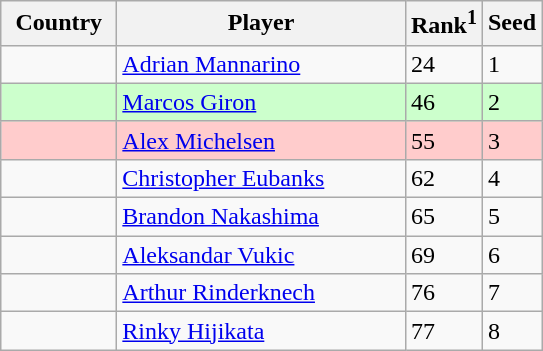<table class="wikitable" border="1">
<tr>
<th width="70">Country</th>
<th width="185">Player</th>
<th>Rank<sup>1</sup></th>
<th>Seed</th>
</tr>
<tr>
<td></td>
<td><a href='#'>Adrian Mannarino</a></td>
<td>24</td>
<td>1</td>
</tr>
<tr bgcolor=#cfc>
<td></td>
<td><a href='#'>Marcos Giron</a></td>
<td>46</td>
<td>2</td>
</tr>
<tr bgcolor=#fcc>
<td></td>
<td><a href='#'>Alex Michelsen</a></td>
<td>55</td>
<td>3</td>
</tr>
<tr>
<td></td>
<td><a href='#'>Christopher Eubanks</a></td>
<td>62</td>
<td>4</td>
</tr>
<tr>
<td></td>
<td><a href='#'>Brandon Nakashima</a></td>
<td>65</td>
<td>5</td>
</tr>
<tr>
<td></td>
<td><a href='#'>Aleksandar Vukic</a></td>
<td>69</td>
<td>6</td>
</tr>
<tr>
<td></td>
<td><a href='#'>Arthur Rinderknech</a></td>
<td>76</td>
<td>7</td>
</tr>
<tr>
<td></td>
<td><a href='#'>Rinky Hijikata</a></td>
<td>77</td>
<td>8</td>
</tr>
</table>
